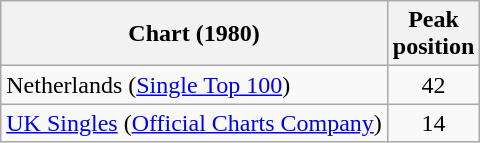<table class="wikitable">
<tr>
<th>Chart (1980)</th>
<th>Peak<br> position</th>
</tr>
<tr>
<td>Netherlands (<a href='#'>Single Top 100</a>)</td>
<td align="center">42</td>
</tr>
<tr>
<td><a href='#'>UK Singles</a> (<a href='#'>Official Charts Company</a>)</td>
<td align="center">14</td>
</tr>
</table>
